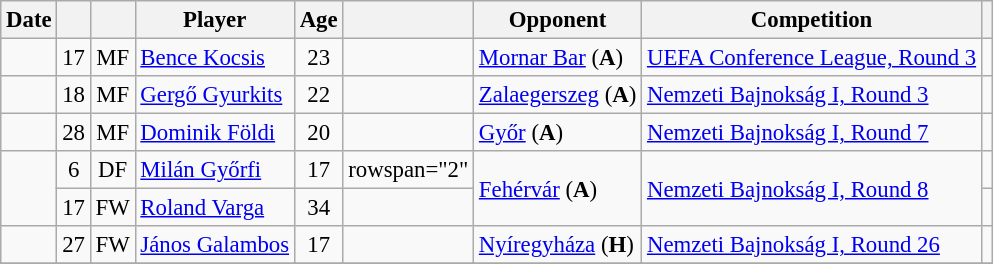<table class="wikitable sortable" style="text-align:center; font-size:95%;">
<tr>
<th>Date</th>
<th></th>
<th></th>
<th>Player</th>
<th>Age</th>
<th></th>
<th>Opponent</th>
<th>Competition</th>
<th class="unsortable"></th>
</tr>
<tr>
<td data-sort-value="1"></td>
<td>17</td>
<td>MF</td>
<td style="text-align:left;"> <a href='#'>Bence Kocsis</a></td>
<td>23</td>
<td></td>
<td style="text-align:left;"><a href='#'>Mornar Bar</a> (<strong>A</strong>)</td>
<td style="text-align:left;"><a href='#'>UEFA Conference League, Round 3</a></td>
<td></td>
</tr>
<tr>
<td data-sort-value="2"></td>
<td>18</td>
<td>MF</td>
<td style="text-align:left;"> <a href='#'>Gergő Gyurkits</a></td>
<td>22</td>
<td></td>
<td style="text-align:left;"><a href='#'>Zalaegerszeg</a> (<strong>A</strong>)</td>
<td style="text-align:left;"><a href='#'>Nemzeti Bajnokság I, Round 3</a></td>
<td></td>
</tr>
<tr>
<td data-sort-value="3"></td>
<td>28</td>
<td>MF</td>
<td style="text-align:left;"> <a href='#'>Dominik Földi</a></td>
<td>20</td>
<td></td>
<td style="text-align:left;"><a href='#'>Győr</a> (<strong>A</strong>)</td>
<td style="text-align:left;"><a href='#'>Nemzeti Bajnokság I, Round 7</a></td>
<td></td>
</tr>
<tr>
<td rowspan="2" data-sort-value="4"></td>
<td>6</td>
<td>DF</td>
<td style="text-align:left;"> <a href='#'>Milán Győrfi</a></td>
<td>17</td>
<td>rowspan="2" </td>
<td rowspan="2" style="text-align:left;"><a href='#'>Fehérvár</a> (<strong>A</strong>)</td>
<td rowspan="2" style="text-align:left;"><a href='#'>Nemzeti Bajnokság I, Round 8</a></td>
<td></td>
</tr>
<tr>
<td>17</td>
<td>FW</td>
<td style="text-align:left;"> <a href='#'>Roland Varga</a></td>
<td>34</td>
<td></td>
</tr>
<tr>
<td data-sort-value="4"></td>
<td>27</td>
<td>FW</td>
<td style="text-align:left;"> <a href='#'>János Galambos</a></td>
<td>17</td>
<td></td>
<td style="text-align:left;"><a href='#'>Nyíregyháza</a> (<strong>H</strong>)</td>
<td style="text-align:left;"><a href='#'>Nemzeti Bajnokság I, Round 26</a></td>
<td></td>
</tr>
<tr>
</tr>
</table>
